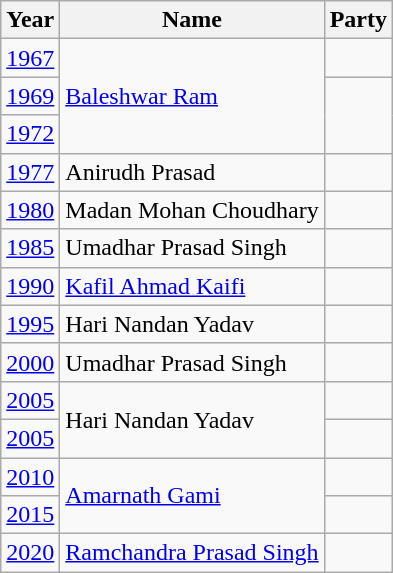<table class="wikitable sortable">
<tr>
<th>Year</th>
<th>Name</th>
<th colspan="2">Party</th>
</tr>
<tr>
<td><a href='#'>1967</a></td>
<td rowspan="3"><a href='#'>Baleshwar Ram</a></td>
<td></td>
</tr>
<tr>
<td><a href='#'>1969</a></td>
</tr>
<tr>
<td><a href='#'>1972</a></td>
</tr>
<tr>
<td><a href='#'>1977</a></td>
<td>Anirudh Prasad</td>
<td></td>
</tr>
<tr>
<td><a href='#'>1980</a></td>
<td>Madan Mohan Choudhary</td>
<td></td>
</tr>
<tr>
<td><a href='#'>1985</a></td>
<td>Umadhar Prasad Singh</td>
<td></td>
</tr>
<tr>
<td><a href='#'>1990</a></td>
<td><a href='#'>Kafil Ahmad Kaifi</a></td>
<td></td>
</tr>
<tr>
<td><a href='#'>1995</a></td>
<td>Hari Nandan Yadav</td>
</tr>
<tr>
<td><a href='#'>2000</a></td>
<td>Umadhar Prasad Singh</td>
<td></td>
</tr>
<tr>
<td><a href='#'>2005</a></td>
<td rowspan="2">Hari Nandan Yadav</td>
<td></td>
</tr>
<tr>
<td><a href='#'>2005</a></td>
</tr>
<tr>
<td><a href='#'>2010</a></td>
<td rowspan="2"><a href='#'>Amarnath Gami</a></td>
<td></td>
</tr>
<tr>
<td><a href='#'>2015</a></td>
<td></td>
</tr>
<tr>
<td><a href='#'>2020</a></td>
<td><a href='#'>Ramchandra Prasad Singh</a></td>
<td></td>
</tr>
</table>
